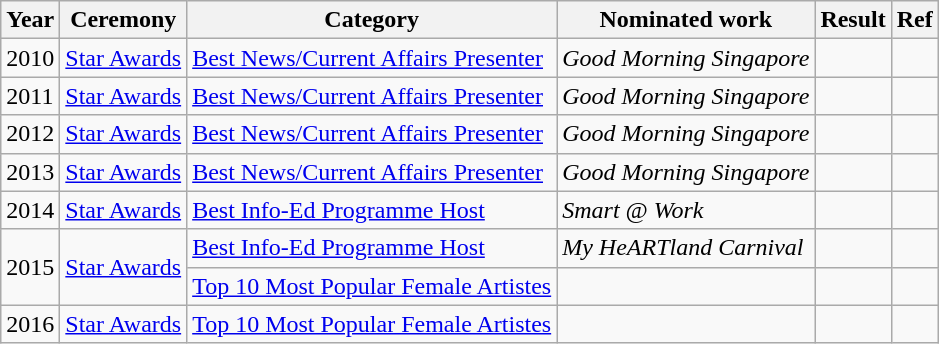<table class="wikitable sortable">
<tr>
<th>Year</th>
<th>Ceremony</th>
<th>Category</th>
<th>Nominated work</th>
<th>Result</th>
<th class="unsortable">Ref</th>
</tr>
<tr>
<td>2010</td>
<td><a href='#'>Star Awards</a></td>
<td><a href='#'>Best News/Current Affairs Presenter</a></td>
<td><em>Good Morning Singapore</em></td>
<td></td>
<td></td>
</tr>
<tr>
<td>2011</td>
<td><a href='#'>Star Awards</a></td>
<td><a href='#'>Best News/Current Affairs Presenter</a></td>
<td><em>Good Morning Singapore</em></td>
<td></td>
<td></td>
</tr>
<tr>
<td>2012</td>
<td><a href='#'>Star Awards</a></td>
<td><a href='#'>Best News/Current Affairs Presenter</a></td>
<td><em>Good Morning Singapore</em></td>
<td></td>
<td></td>
</tr>
<tr>
<td>2013</td>
<td><a href='#'>Star Awards</a></td>
<td><a href='#'>Best News/Current Affairs Presenter</a></td>
<td><em>Good Morning Singapore</em></td>
<td></td>
<td></td>
</tr>
<tr>
<td>2014</td>
<td><a href='#'>Star Awards</a></td>
<td><a href='#'>Best Info-Ed Programme Host</a></td>
<td><em>Smart @ Work</em></td>
<td></td>
<td></td>
</tr>
<tr>
<td rowspan="2">2015</td>
<td rowspan="2"><a href='#'>Star Awards</a></td>
<td><a href='#'>Best Info-Ed Programme Host</a></td>
<td><em>My HeARTland Carnival</em></td>
<td></td>
<td></td>
</tr>
<tr>
<td><a href='#'>Top 10 Most Popular Female Artistes</a></td>
<td></td>
<td></td>
<td></td>
</tr>
<tr>
<td>2016</td>
<td><a href='#'>Star Awards</a></td>
<td><a href='#'>Top 10 Most Popular Female Artistes</a></td>
<td></td>
<td></td>
<td></td>
</tr>
</table>
